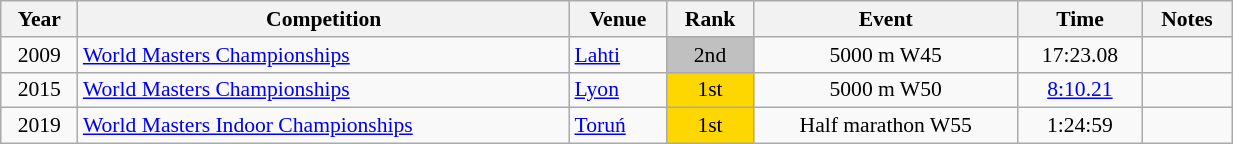<table class="wikitable" width=65% style="font-size:90%; text-align:center;">
<tr>
<th>Year</th>
<th>Competition</th>
<th>Venue</th>
<th>Rank</th>
<th>Event</th>
<th>Time</th>
<th>Notes</th>
</tr>
<tr>
<td>2009</td>
<td align=left><a href='#'>World Masters Championships</a></td>
<td align=left> <a href='#'>Lahti</a></td>
<td bgcolor=silver>2nd</td>
<td>5000 m W45</td>
<td>17:23.08</td>
<td></td>
</tr>
<tr>
<td>2015</td>
<td align=left><a href='#'>World Masters Championships</a></td>
<td align=left> <a href='#'>Lyon</a></td>
<td bgcolor=gold>1st</td>
<td>5000 m W50</td>
<td><a href='#'>8:10.21</a></td>
<td></td>
</tr>
<tr>
<td>2019</td>
<td align=left><a href='#'>World Masters Indoor Championships</a></td>
<td align=left> <a href='#'>Toruń</a></td>
<td bgcolor=gold>1st</td>
<td>Half marathon W55</td>
<td>1:24:59</td>
<td></td>
</tr>
</table>
